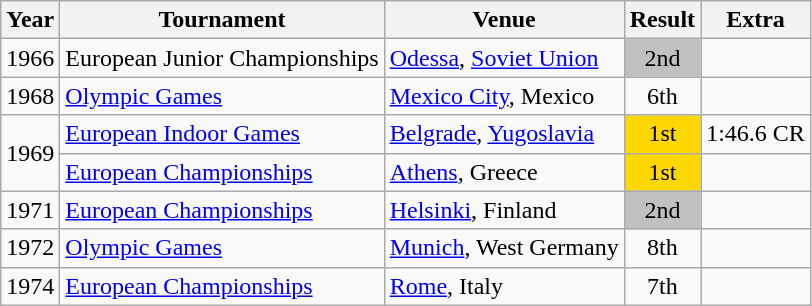<table class=wikitable>
<tr>
<th>Year</th>
<th>Tournament</th>
<th>Venue</th>
<th>Result</th>
<th>Extra</th>
</tr>
<tr>
<td>1966</td>
<td>European Junior Championships</td>
<td><a href='#'>Odessa</a>, <a href='#'>Soviet Union</a></td>
<td bgcolor="silver" align="center">2nd</td>
<td></td>
</tr>
<tr>
<td>1968</td>
<td><a href='#'>Olympic Games</a></td>
<td><a href='#'>Mexico City</a>, Mexico</td>
<td align="center">6th</td>
<td></td>
</tr>
<tr>
<td rowspan=2>1969</td>
<td><a href='#'>European Indoor Games</a></td>
<td><a href='#'>Belgrade</a>, <a href='#'>Yugoslavia</a></td>
<td bgcolor="gold" align="center">1st</td>
<td>1:46.6 CR</td>
</tr>
<tr>
<td><a href='#'>European Championships</a></td>
<td><a href='#'>Athens</a>, Greece</td>
<td bgcolor="gold" align="center">1st</td>
<td></td>
</tr>
<tr>
<td>1971</td>
<td><a href='#'>European Championships</a></td>
<td><a href='#'>Helsinki</a>, Finland</td>
<td bgcolor="silver" align="center">2nd</td>
<td></td>
</tr>
<tr>
<td>1972</td>
<td><a href='#'>Olympic Games</a></td>
<td><a href='#'>Munich</a>, West Germany</td>
<td align="center">8th</td>
<td></td>
</tr>
<tr>
<td>1974</td>
<td><a href='#'>European Championships</a></td>
<td><a href='#'>Rome</a>, Italy</td>
<td align="center">7th</td>
<td></td>
</tr>
</table>
